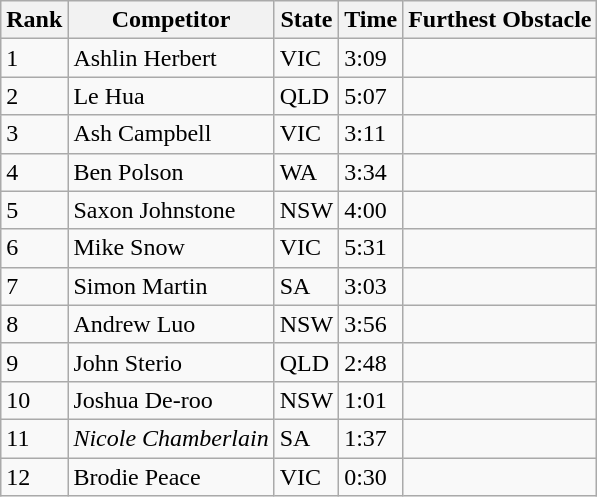<table class="wikitable sortable mw-collapsible">
<tr>
<th>Rank</th>
<th>Competitor</th>
<th>State</th>
<th>Time</th>
<th>Furthest Obstacle</th>
</tr>
<tr>
<td>1</td>
<td>Ashlin Herbert</td>
<td>VIC</td>
<td>3:09</td>
<td></td>
</tr>
<tr>
<td>2</td>
<td>Le Hua</td>
<td>QLD</td>
<td>5:07</td>
<td></td>
</tr>
<tr>
<td>3</td>
<td>Ash Campbell</td>
<td>VIC</td>
<td>3:11</td>
<td></td>
</tr>
<tr>
<td>4</td>
<td>Ben Polson</td>
<td>WA</td>
<td>3:34</td>
<td></td>
</tr>
<tr>
<td>5</td>
<td>Saxon Johnstone</td>
<td>NSW</td>
<td>4:00</td>
<td></td>
</tr>
<tr>
<td>6</td>
<td>Mike Snow</td>
<td>VIC</td>
<td>5:31</td>
<td></td>
</tr>
<tr>
<td>7</td>
<td>Simon Martin</td>
<td>SA</td>
<td>3:03</td>
<td></td>
</tr>
<tr>
<td>8</td>
<td>Andrew Luo</td>
<td>NSW</td>
<td>3:56</td>
<td></td>
</tr>
<tr>
<td>9</td>
<td>John Sterio</td>
<td>QLD</td>
<td>2:48</td>
<td></td>
</tr>
<tr>
<td>10</td>
<td>Joshua De-roo</td>
<td>NSW</td>
<td>1:01</td>
<td></td>
</tr>
<tr>
<td>11</td>
<td><em> Nicole Chamberlain </em></td>
<td>SA</td>
<td>1:37</td>
<td></td>
</tr>
<tr>
<td>12</td>
<td>Brodie Peace</td>
<td>VIC</td>
<td>0:30</td>
<td></td>
</tr>
</table>
